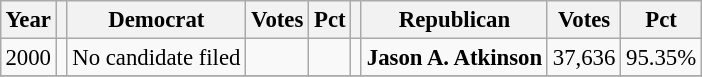<table class="wikitable" style="margin:0.5em ; font-size:95%">
<tr>
<th>Year</th>
<th></th>
<th>Democrat</th>
<th>Votes</th>
<th>Pct</th>
<th></th>
<th>Republican</th>
<th>Votes</th>
<th>Pct</th>
</tr>
<tr>
<td>2000</td>
<td></td>
<td>No candidate filed</td>
<td></td>
<td></td>
<td></td>
<td><strong>Jason A. Atkinson</strong></td>
<td>37,636</td>
<td>95.35%</td>
</tr>
<tr>
</tr>
</table>
